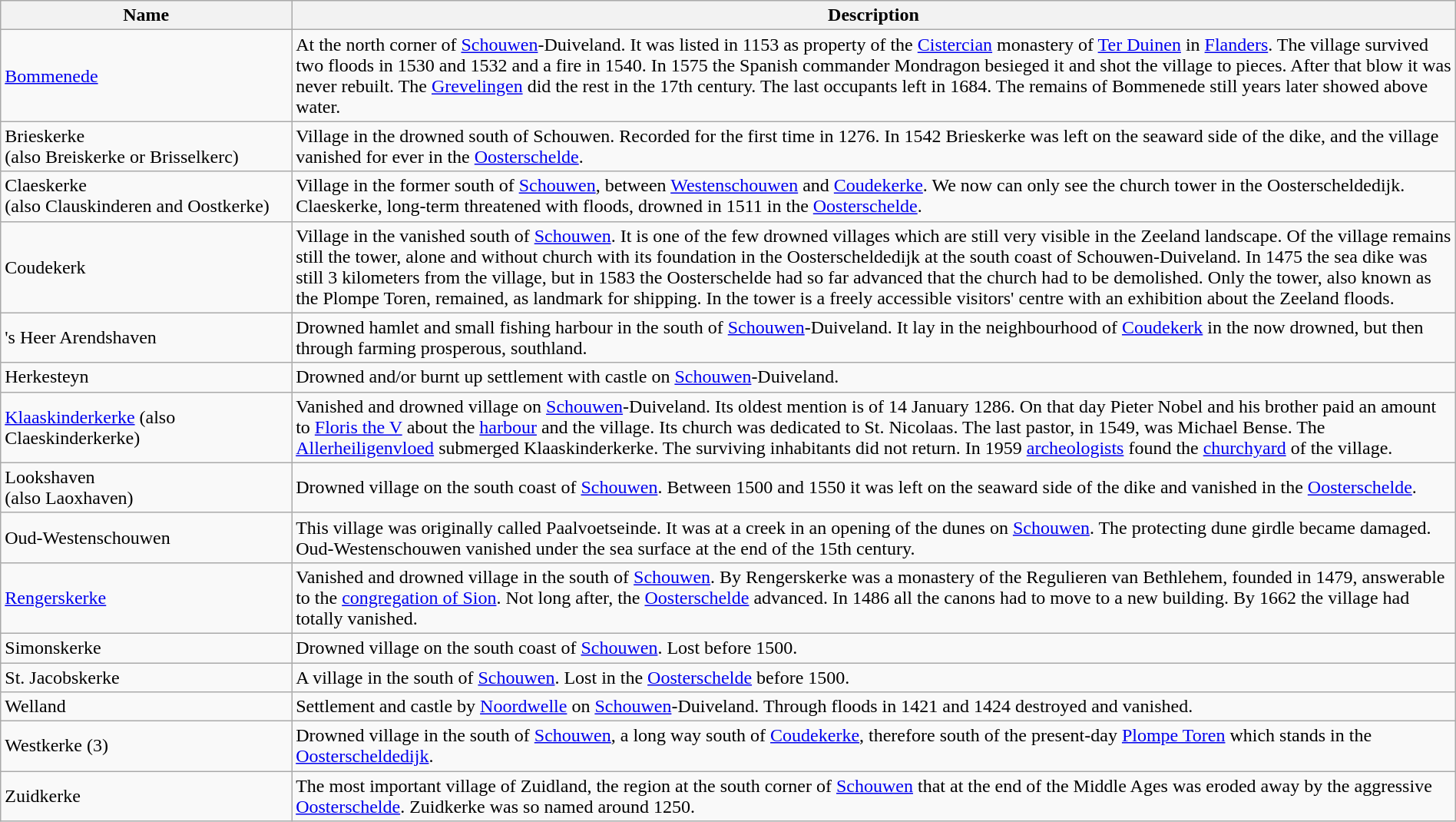<table class="wikitable" width="100%">
<tr>
<th width=20%>Name</th>
<th width=80%>Description</th>
</tr>
<tr>
<td><a href='#'>Bommenede</a></td>
<td>At the north corner of <a href='#'>Schouwen</a>-Duiveland. It was listed in 1153 as property of the <a href='#'>Cistercian</a> monastery of <a href='#'>Ter Duinen</a> in <a href='#'>Flanders</a>. The village survived two floods in 1530 and 1532 and a fire in 1540. In 1575 the Spanish commander Mondragon besieged it and shot the village to pieces. After that blow it was never rebuilt. The <a href='#'>Grevelingen</a> did the rest in the 17th century. The last occupants left in 1684. The remains of Bommenede still years later showed above water.</td>
</tr>
<tr>
<td>Brieskerke <br>(also Breiskerke or Brisselkerc)</td>
<td>Village in the drowned south of Schouwen. Recorded for the first time in 1276. In 1542 Brieskerke was left on the seaward side of the dike, and the village vanished for ever in the <a href='#'>Oosterschelde</a>.</td>
</tr>
<tr>
<td>Claeskerke<br>(also Clauskinderen and Oostkerke)</td>
<td>Village in the former south of <a href='#'>Schouwen</a>, between <a href='#'>Westenschouwen</a> and <a href='#'>Coudekerke</a>. We now can only see the church tower in the Oosterscheldedijk. Claeskerke, long-term threatened with floods, drowned in 1511 in the <a href='#'>Oosterschelde</a>.</td>
</tr>
<tr>
<td>Coudekerk</td>
<td>Village in the vanished south of <a href='#'>Schouwen</a>. It is one of the few drowned villages which are still very visible in the Zeeland landscape. Of the village remains still the tower, alone and without church with its foundation in the Oosterscheldedijk at the south coast of Schouwen-Duiveland. In 1475 the sea dike was still 3 kilometers from the village, but in 1583 the Oosterschelde had so far advanced that the church had to be demolished. Only the tower, also known as the Plompe Toren, remained, as landmark for shipping. In the tower is a freely accessible visitors' centre with an exhibition about the Zeeland floods.</td>
</tr>
<tr>
<td>'s Heer Arendshaven</td>
<td>Drowned hamlet and small fishing harbour in the south of <a href='#'>Schouwen</a>-Duiveland. It lay in the neighbourhood of <a href='#'>Coudekerk</a> in the now drowned, but then through farming prosperous, southland.</td>
</tr>
<tr>
<td>Herkesteyn</td>
<td>Drowned and/or burnt up settlement with castle on <a href='#'>Schouwen</a>-Duiveland.</td>
</tr>
<tr>
<td><a href='#'>Klaaskinderkerke</a> (also Claeskinderkerke)</td>
<td>Vanished and drowned village on <a href='#'>Schouwen</a>-Duiveland. Its oldest mention is of 14 January 1286. On that day Pieter Nobel and his brother paid an amount to <a href='#'>Floris the V</a> about the <a href='#'>harbour</a> and the village. Its church was dedicated to St. Nicolaas. The last pastor, in 1549, was Michael Bense. The <a href='#'>Allerheiligenvloed</a> submerged Klaaskinderkerke. The surviving inhabitants did not return. In 1959 <a href='#'>archeologists</a> found the <a href='#'>churchyard</a> of the village.</td>
</tr>
<tr>
<td>Lookshaven <br>(also Laoxhaven)</td>
<td>Drowned village on the south coast of <a href='#'>Schouwen</a>. Between 1500 and 1550 it was left on the seaward side of the dike and vanished in the <a href='#'>Oosterschelde</a>.</td>
</tr>
<tr>
<td>Oud-Westenschouwen</td>
<td>This village was originally called Paalvoetseinde. It was at a creek in an opening of the dunes on <a href='#'>Schouwen</a>. The protecting dune girdle became damaged. Oud-Westenschouwen vanished under the sea surface at the end of the 15th century.</td>
</tr>
<tr>
<td><a href='#'>Rengerskerke</a></td>
<td>Vanished and drowned village in the south of <a href='#'>Schouwen</a>. By Rengerskerke was a monastery of the Regulieren van Bethlehem, founded in 1479, answerable to the <a href='#'>congregation of Sion</a>. Not long after, the <a href='#'>Oosterschelde</a> advanced. In 1486 all the canons had to move to a new building. By 1662 the village had totally vanished.</td>
</tr>
<tr>
<td>Simonskerke</td>
<td>Drowned village on the south coast of <a href='#'>Schouwen</a>. Lost before 1500.</td>
</tr>
<tr>
<td>St. Jacobskerke</td>
<td>A village in the south of <a href='#'>Schouwen</a>. Lost in the <a href='#'>Oosterschelde</a> before 1500.</td>
</tr>
<tr>
<td>Welland</td>
<td>Settlement and castle by <a href='#'>Noordwelle</a> on <a href='#'>Schouwen</a>-Duiveland. Through floods in 1421 and 1424 destroyed and vanished.</td>
</tr>
<tr>
<td>Westkerke (3)</td>
<td>Drowned village in the south of <a href='#'>Schouwen</a>, a long way south of <a href='#'>Coudekerke</a>, therefore south of the present-day <a href='#'>Plompe Toren</a> which stands in the <a href='#'>Oosterscheldedijk</a>.</td>
</tr>
<tr>
<td>Zuidkerke</td>
<td>The most important village of Zuidland, the region at the south corner of <a href='#'>Schouwen</a> that at the end of the Middle Ages was eroded away by the aggressive <a href='#'>Oosterschelde</a>. Zuidkerke was so named around 1250.</td>
</tr>
</table>
